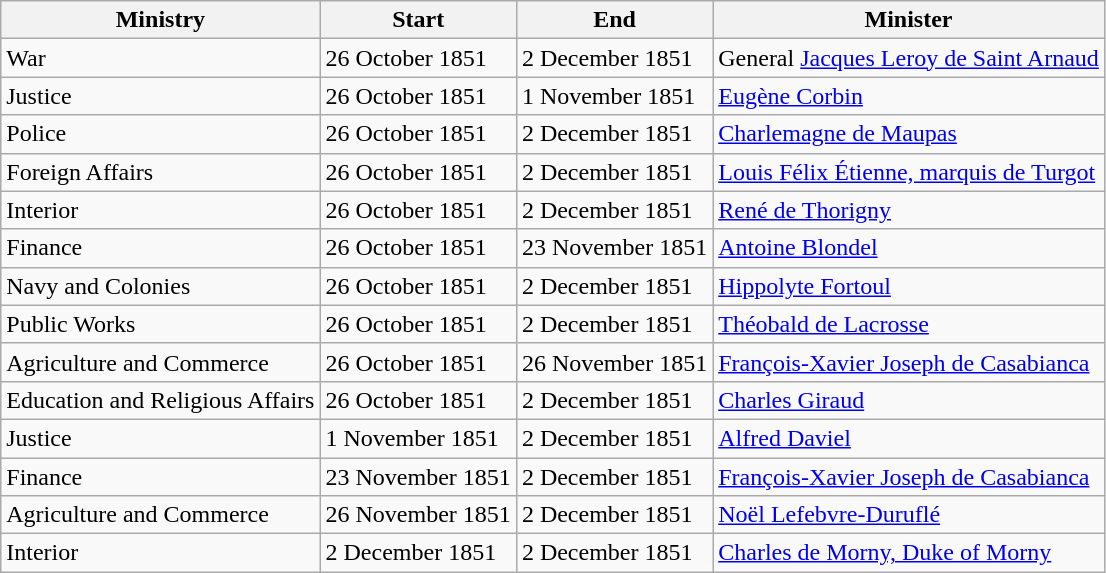<table class="wikitable sortable">
<tr>
<th>Ministry</th>
<th>Start</th>
<th>End</th>
<th>Minister</th>
</tr>
<tr>
<td>War</td>
<td>26 October 1851</td>
<td>2 December 1851</td>
<td>General <a href='#'>Jacques Leroy de Saint Arnaud</a></td>
</tr>
<tr>
<td>Justice</td>
<td>26 October 1851</td>
<td>1 November 1851</td>
<td><a href='#'>Eugène Corbin</a></td>
</tr>
<tr>
<td>Police</td>
<td>26 October 1851</td>
<td>2 December 1851</td>
<td><a href='#'>Charlemagne de Maupas</a></td>
</tr>
<tr>
<td>Foreign Affairs</td>
<td>26 October 1851</td>
<td>2 December 1851</td>
<td><a href='#'>Louis Félix Étienne, marquis de Turgot</a></td>
</tr>
<tr>
<td>Interior</td>
<td>26 October 1851</td>
<td>2 December 1851</td>
<td><a href='#'>René de Thorigny</a></td>
</tr>
<tr>
<td>Finance</td>
<td>26 October 1851</td>
<td>23 November 1851</td>
<td><a href='#'>Antoine Blondel</a></td>
</tr>
<tr>
<td>Navy and Colonies</td>
<td>26 October 1851</td>
<td>2 December 1851</td>
<td><a href='#'>Hippolyte Fortoul</a></td>
</tr>
<tr>
<td>Public Works</td>
<td>26 October 1851</td>
<td>2 December 1851</td>
<td><a href='#'>Théobald de Lacrosse</a></td>
</tr>
<tr>
<td>Agriculture and Commerce</td>
<td>26 October 1851</td>
<td>26 November 1851</td>
<td><a href='#'>François-Xavier Joseph de Casabianca</a></td>
</tr>
<tr>
<td>Education and Religious Affairs</td>
<td>26 October 1851</td>
<td>2 December 1851</td>
<td><a href='#'>Charles Giraud</a></td>
</tr>
<tr>
<td>Justice</td>
<td>1 November 1851</td>
<td>2 December 1851</td>
<td><a href='#'>Alfred Daviel</a></td>
</tr>
<tr>
<td>Finance</td>
<td>23 November 1851</td>
<td>2 December 1851</td>
<td><a href='#'>François-Xavier Joseph de Casabianca</a></td>
</tr>
<tr>
<td>Agriculture and Commerce</td>
<td>26 November 1851</td>
<td>2 December 1851</td>
<td><a href='#'>Noël Lefebvre-Duruflé</a></td>
</tr>
<tr>
<td>Interior</td>
<td>2 December 1851</td>
<td>2 December 1851</td>
<td><a href='#'>Charles de Morny, Duke of Morny</a></td>
</tr>
</table>
